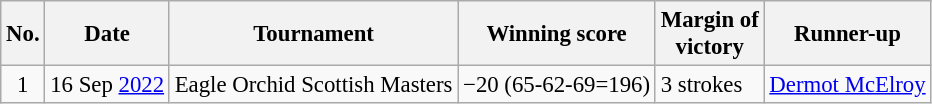<table class="wikitable" style="font-size:95%;">
<tr>
<th>No.</th>
<th>Date</th>
<th>Tournament</th>
<th>Winning score</th>
<th>Margin of<br>victory</th>
<th>Runner-up</th>
</tr>
<tr>
<td align=center>1</td>
<td align=right>16 Sep <a href='#'>2022</a></td>
<td>Eagle Orchid Scottish Masters</td>
<td>−20 (65-62-69=196)</td>
<td>3 strokes</td>
<td> <a href='#'>Dermot McElroy</a></td>
</tr>
</table>
